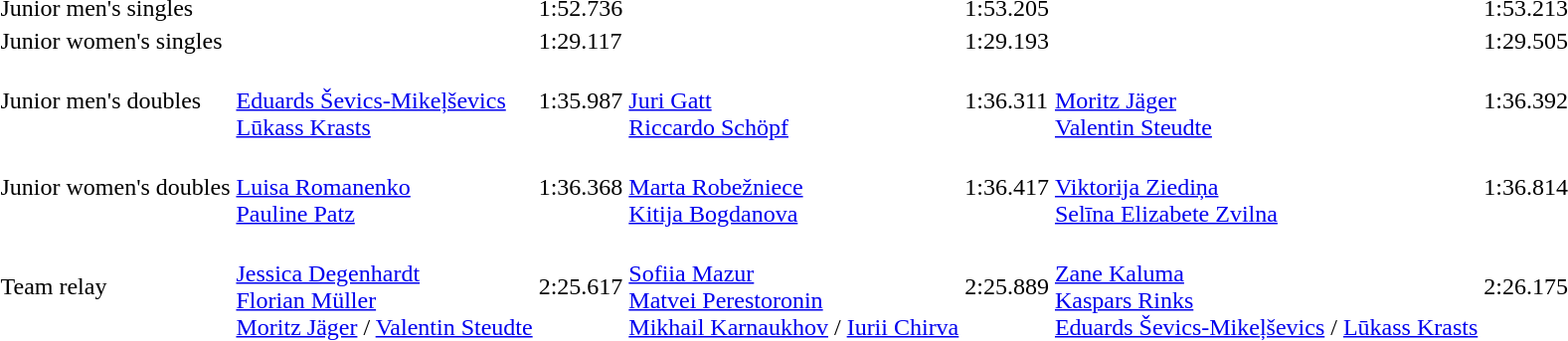<table>
<tr>
<td>Junior men's singles</td>
<td></td>
<td>1:52.736</td>
<td></td>
<td>1:53.205</td>
<td></td>
<td>1:53.213</td>
</tr>
<tr>
<td>Junior women's singles</td>
<td></td>
<td>1:29.117</td>
<td></td>
<td>1:29.193</td>
<td></td>
<td>1:29.505</td>
</tr>
<tr>
<td>Junior men's doubles</td>
<td><br><a href='#'>Eduards Ševics-Mikeļševics</a><br><a href='#'>Lūkass Krasts</a></td>
<td>1:35.987</td>
<td><br><a href='#'>Juri Gatt</a><br><a href='#'>Riccardo Schöpf</a></td>
<td>1:36.311</td>
<td><br><a href='#'>Moritz Jäger</a><br><a href='#'>Valentin Steudte</a></td>
<td>1:36.392</td>
</tr>
<tr>
<td>Junior women's doubles</td>
<td><br><a href='#'>Luisa Romanenko</a><br><a href='#'>Pauline Patz</a></td>
<td>1:36.368</td>
<td><br><a href='#'>Marta Robežniece</a><br><a href='#'>Kitija Bogdanova</a></td>
<td>1:36.417</td>
<td><br><a href='#'>Viktorija Ziediņa</a><br><a href='#'>Selīna Elizabete Zvilna</a></td>
<td>1:36.814</td>
</tr>
<tr>
<td>Team relay</td>
<td><br><a href='#'>Jessica Degenhardt</a><br><a href='#'>Florian Müller</a><br><a href='#'>Moritz Jäger</a> / <a href='#'>Valentin Steudte</a></td>
<td>2:25.617</td>
<td><br><a href='#'>Sofiia Mazur</a><br><a href='#'>Matvei Perestoronin</a><br><a href='#'>Mikhail Karnaukhov</a> / <a href='#'>Iurii Chirva</a></td>
<td>2:25.889</td>
<td><br><a href='#'>Zane Kaluma</a><br><a href='#'>Kaspars Rinks</a><br><a href='#'>Eduards Ševics-Mikeļševics</a> / <a href='#'>Lūkass Krasts</a></td>
<td>2:26.175</td>
</tr>
</table>
